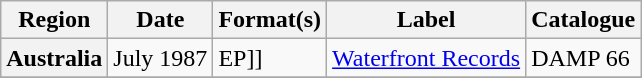<table class="wikitable plainrowheaders">
<tr>
<th scope="col">Region</th>
<th scope="col">Date</th>
<th scope="col">Format(s)</th>
<th scope="col">Label</th>
<th scope="col">Catalogue</th>
</tr>
<tr>
<th scope="row">Australia</th>
<td>July 1987</td>
<td 12" [[Extended play}>EP]]</td>
<td><a href='#'>Waterfront Records</a></td>
<td>DAMP 66</td>
</tr>
<tr>
</tr>
</table>
